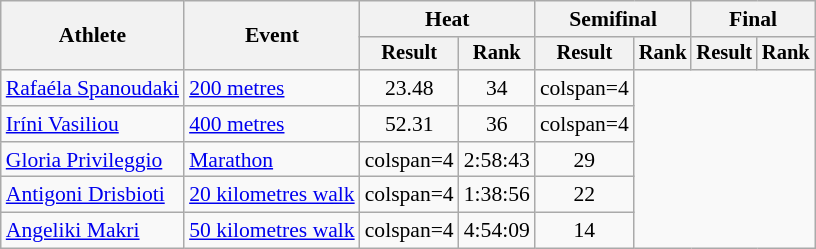<table class="wikitable" style="font-size:90%">
<tr>
<th rowspan="2">Athlete</th>
<th rowspan="2">Event</th>
<th colspan="2">Heat</th>
<th colspan="2">Semifinal</th>
<th colspan="2">Final</th>
</tr>
<tr style="font-size:95%">
<th>Result</th>
<th>Rank</th>
<th>Result</th>
<th>Rank</th>
<th>Result</th>
<th>Rank</th>
</tr>
<tr style=text-align:center>
<td style=text-align:left><a href='#'>Rafaéla Spanoudaki</a></td>
<td style=text-align:left><a href='#'>200 metres</a></td>
<td>23.48</td>
<td>34</td>
<td>colspan=4 </td>
</tr>
<tr style=text-align:center>
<td style=text-align:left><a href='#'>Iríni Vasiliou</a></td>
<td style=text-align:left><a href='#'>400 metres</a></td>
<td>52.31</td>
<td>36</td>
<td>colspan=4 </td>
</tr>
<tr style=text-align:center>
<td style=text-align:left><a href='#'>Gloria Privileggio</a></td>
<td style=text-align:left><a href='#'>Marathon</a></td>
<td>colspan=4 </td>
<td>2:58:43</td>
<td>29</td>
</tr>
<tr style=text-align:center>
<td style=text-align:left><a href='#'>Antigoni Drisbioti</a></td>
<td style=text-align:left><a href='#'>20 kilometres walk</a></td>
<td>colspan=4 </td>
<td>1:38:56</td>
<td>22</td>
</tr>
<tr style=text-align:center>
<td style=text-align:left><a href='#'>Angeliki Makri</a></td>
<td style=text-align:left><a href='#'>50 kilometres walk</a></td>
<td>colspan=4 </td>
<td>4:54:09</td>
<td>14</td>
</tr>
</table>
